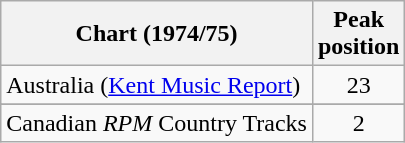<table class="wikitable sortable">
<tr>
<th align="left">Chart (1974/75)</th>
<th align="center">Peak<br>position</th>
</tr>
<tr>
<td>Australia (<a href='#'>Kent Music Report</a>)</td>
<td style="text-align:center;">23</td>
</tr>
<tr>
</tr>
<tr>
<td align="left">Canadian <em>RPM</em> Country Tracks</td>
<td align="center">2</td>
</tr>
</table>
